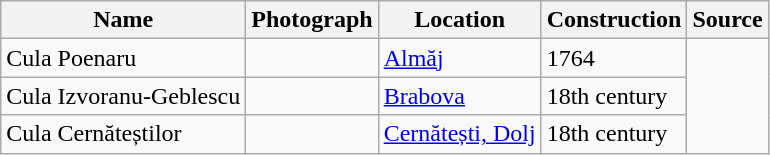<table class="wikitable sortable">
<tr>
<th>Name</th>
<th>Photograph</th>
<th>Location</th>
<th>Construction</th>
<th>Source</th>
</tr>
<tr>
<td>Cula Poenaru</td>
<td></td>
<td><a href='#'>Almăj</a></td>
<td>1764</td>
<td rowspan="3"></td>
</tr>
<tr>
<td>Cula Izvoranu-Geblescu</td>
<td></td>
<td><a href='#'>Brabova</a></td>
<td>18th century</td>
</tr>
<tr>
<td>Cula Cernăteștilor</td>
<td></td>
<td><a href='#'>Cernătești, Dolj</a></td>
<td>18th century</td>
</tr>
</table>
